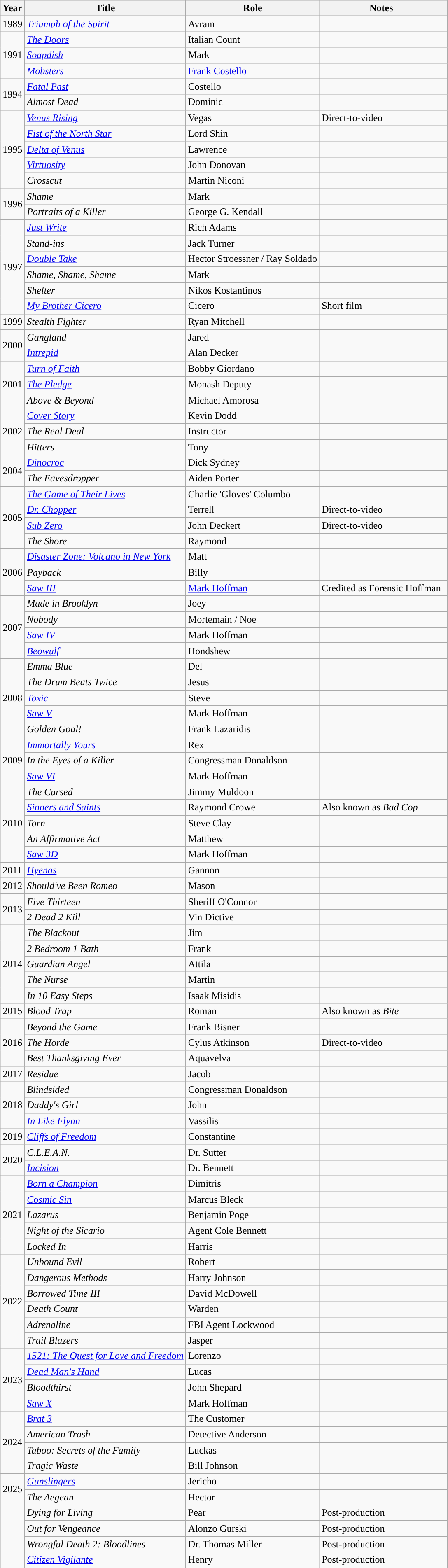<table class="wikitable sortable">
<tr>
<th scope="col">Year</th>
<th scope="col">Title</th>
<th scope="col">Role</th>
<th scope="col" class="unsortable">Notes</th>
<th scope="col" class="unsortable"></th>
</tr>
<tr>
<td>1989</td>
<td><em><a href='#'>Triumph of the Spirit</a></em></td>
<td>Avram</td>
<td></td>
<td></td>
</tr>
<tr>
<td rowspan="3">1991</td>
<td><em><a href='#'>The Doors</a></em></td>
<td>Italian Count</td>
<td></td>
<td></td>
</tr>
<tr>
<td><em><a href='#'>Soapdish</a></em></td>
<td>Mark</td>
<td></td>
<td></td>
</tr>
<tr>
<td><em><a href='#'>Mobsters</a></em></td>
<td><a href='#'>Frank Costello</a></td>
<td></td>
<td></td>
</tr>
<tr>
<td rowspan="2">1994</td>
<td><em><a href='#'>Fatal Past</a></em></td>
<td>Costello</td>
<td></td>
<td></td>
</tr>
<tr>
<td><em>Almost Dead</em></td>
<td>Dominic</td>
<td></td>
<td></td>
</tr>
<tr>
<td rowspan="5">1995</td>
<td><em><a href='#'>Venus Rising</a></em></td>
<td>Vegas</td>
<td>Direct-to-video</td>
<td></td>
</tr>
<tr>
<td><em><a href='#'>Fist of the North Star</a></em></td>
<td>Lord Shin</td>
<td></td>
<td></td>
</tr>
<tr>
<td><em><a href='#'>Delta of Venus</a></em></td>
<td>Lawrence</td>
<td></td>
<td></td>
</tr>
<tr>
<td><em><a href='#'>Virtuosity</a></em></td>
<td>John Donovan</td>
<td></td>
<td></td>
</tr>
<tr>
<td><em>Crosscut</em></td>
<td>Martin Niconi</td>
<td></td>
<td></td>
</tr>
<tr>
<td rowspan="2">1996</td>
<td><em>Shame</em></td>
<td>Mark</td>
<td></td>
<td></td>
</tr>
<tr>
<td><em>Portraits of a Killer</em></td>
<td>George G. Kendall</td>
<td></td>
<td></td>
</tr>
<tr>
<td rowspan="6">1997</td>
<td><em><a href='#'>Just Write</a></em></td>
<td>Rich Adams</td>
<td></td>
<td></td>
</tr>
<tr>
<td><em>Stand-ins</em></td>
<td>Jack Turner</td>
<td></td>
<td></td>
</tr>
<tr>
<td><em><a href='#'>Double Take</a></em></td>
<td>Hector Stroessner / Ray Soldado</td>
<td></td>
<td></td>
</tr>
<tr>
<td><em>Shame, Shame, Shame</em></td>
<td>Mark</td>
<td></td>
<td></td>
</tr>
<tr>
<td><em>Shelter</em></td>
<td>Nikos Kostantinos</td>
<td></td>
<td></td>
</tr>
<tr>
<td><em><a href='#'>My Brother Cicero</a></em></td>
<td>Cicero</td>
<td>Short film</td>
<td></td>
</tr>
<tr>
<td>1999</td>
<td><em>Stealth Fighter</em></td>
<td>Ryan Mitchell</td>
<td></td>
<td></td>
</tr>
<tr>
<td rowspan="2">2000</td>
<td><em>Gangland</em></td>
<td>Jared</td>
<td></td>
<td></td>
</tr>
<tr>
<td><em><a href='#'>Intrepid</a></em></td>
<td>Alan Decker</td>
<td></td>
<td></td>
</tr>
<tr>
<td rowspan="3">2001</td>
<td><em><a href='#'>Turn of Faith</a></em></td>
<td>Bobby Giordano</td>
<td></td>
<td></td>
</tr>
<tr>
<td><em><a href='#'>The Pledge</a></em></td>
<td>Monash Deputy</td>
<td></td>
<td></td>
</tr>
<tr>
<td><em>Above & Beyond</em></td>
<td>Michael Amorosa</td>
<td></td>
<td></td>
</tr>
<tr>
<td rowspan="3">2002</td>
<td><em><a href='#'>Cover Story</a></em></td>
<td>Kevin Dodd</td>
<td></td>
<td></td>
</tr>
<tr>
<td><em>The Real Deal</em></td>
<td>Instructor</td>
<td></td>
<td></td>
</tr>
<tr>
<td><em>Hitters</em></td>
<td>Tony</td>
<td></td>
<td></td>
</tr>
<tr>
<td rowspan="2">2004</td>
<td><em><a href='#'>Dinocroc</a></em></td>
<td>Dick Sydney</td>
<td></td>
<td></td>
</tr>
<tr>
<td><em>The Eavesdropper</em></td>
<td>Aiden Porter</td>
<td></td>
<td></td>
</tr>
<tr>
<td rowspan="4">2005</td>
<td><em><a href='#'>The Game of Their Lives</a></em></td>
<td>Charlie 'Gloves' Columbo</td>
<td></td>
<td></td>
</tr>
<tr>
<td><em><a href='#'>Dr. Chopper</a></em></td>
<td>Terrell</td>
<td>Direct-to-video</td>
<td></td>
</tr>
<tr>
<td><em><a href='#'>Sub Zero</a></em></td>
<td>John Deckert</td>
<td>Direct-to-video</td>
<td></td>
</tr>
<tr>
<td><em>The Shore</em></td>
<td>Raymond</td>
<td></td>
<td></td>
</tr>
<tr>
<td rowspan="3">2006</td>
<td><em><a href='#'>Disaster Zone: Volcano in New York</a></em></td>
<td>Matt</td>
<td></td>
<td></td>
</tr>
<tr>
<td><em>Payback</em></td>
<td>Billy</td>
<td></td>
<td></td>
</tr>
<tr>
<td><em><a href='#'>Saw III</a></em></td>
<td><a href='#'>Mark Hoffman</a></td>
<td>Credited as Forensic Hoffman</td>
<td></td>
</tr>
<tr>
<td rowspan="4">2007</td>
<td><em>Made in Brooklyn</em></td>
<td>Joey</td>
<td></td>
<td></td>
</tr>
<tr>
<td><em>Nobody</em></td>
<td>Mortemain / Noe</td>
<td></td>
<td></td>
</tr>
<tr>
<td><em><a href='#'>Saw IV</a></em></td>
<td>Mark Hoffman</td>
<td></td>
<td></td>
</tr>
<tr>
<td><em><a href='#'>Beowulf</a></em></td>
<td>Hondshew</td>
<td></td>
<td></td>
</tr>
<tr>
<td rowspan="5">2008</td>
<td><em>Emma Blue</em></td>
<td>Del</td>
<td></td>
<td></td>
</tr>
<tr>
<td><em>The Drum Beats Twice</em></td>
<td>Jesus</td>
<td></td>
<td></td>
</tr>
<tr>
<td><em><a href='#'>Toxic</a></em></td>
<td>Steve</td>
<td></td>
<td></td>
</tr>
<tr>
<td><em><a href='#'>Saw V</a></em></td>
<td>Mark Hoffman</td>
<td></td>
<td></td>
</tr>
<tr>
<td><em>Golden Goal!</em></td>
<td>Frank Lazaridis</td>
<td></td>
<td></td>
</tr>
<tr>
<td rowspan="3">2009</td>
<td><em><a href='#'>Immortally Yours</a></em></td>
<td>Rex</td>
<td></td>
<td></td>
</tr>
<tr>
<td><em>In the Eyes of a Killer</em></td>
<td>Congressman Donaldson</td>
<td></td>
<td></td>
</tr>
<tr>
<td><em><a href='#'>Saw VI</a></em></td>
<td>Mark Hoffman</td>
<td></td>
<td></td>
</tr>
<tr>
<td rowspan="5">2010</td>
<td><em>The Cursed</em></td>
<td>Jimmy Muldoon</td>
<td></td>
<td></td>
</tr>
<tr>
<td><em><a href='#'>Sinners and Saints</a></em></td>
<td>Raymond Crowe</td>
<td>Also known as <em>Bad Cop</em></td>
<td></td>
</tr>
<tr>
<td><em>Torn</em></td>
<td>Steve Clay</td>
<td></td>
<td></td>
</tr>
<tr>
<td><em>An Affirmative Act</em></td>
<td>Matthew</td>
<td></td>
<td></td>
</tr>
<tr>
<td><em><a href='#'>Saw 3D</a></em></td>
<td>Mark Hoffman</td>
<td></td>
<td></td>
</tr>
<tr>
<td>2011</td>
<td><em><a href='#'>Hyenas</a></em></td>
<td>Gannon</td>
<td></td>
<td></td>
</tr>
<tr>
<td>2012</td>
<td><em>Should've Been Romeo</em></td>
<td>Mason</td>
<td></td>
<td></td>
</tr>
<tr>
<td rowspan="2">2013</td>
<td><em>Five Thirteen</em></td>
<td>Sheriff O'Connor</td>
<td></td>
<td></td>
</tr>
<tr>
<td><em>2 Dead 2 Kill</em></td>
<td>Vin Dictive</td>
<td></td>
<td></td>
</tr>
<tr>
<td rowspan="5">2014</td>
<td><em>The Blackout</em></td>
<td>Jim</td>
<td></td>
<td></td>
</tr>
<tr>
<td><em>2 Bedroom 1 Bath</em></td>
<td>Frank</td>
<td></td>
<td></td>
</tr>
<tr>
<td><em>Guardian Angel</em></td>
<td>Attila</td>
<td></td>
<td></td>
</tr>
<tr>
<td><em>The Nurse</em></td>
<td>Martin</td>
<td></td>
<td></td>
</tr>
<tr>
<td><em>In 10 Easy Steps</em></td>
<td>Isaak Misidis</td>
<td></td>
<td></td>
</tr>
<tr>
<td>2015</td>
<td><em>Blood Trap</em></td>
<td>Roman</td>
<td>Also known as <em>Bite</em></td>
</tr>
<tr>
<td rowspan="3">2016</td>
<td><em>Beyond the Game</em></td>
<td>Frank Bisner</td>
<td></td>
<td></td>
</tr>
<tr>
<td><em>The Horde</em></td>
<td>Cylus Atkinson</td>
<td>Direct-to-video</td>
<td></td>
</tr>
<tr>
<td><em>Best Thanksgiving Ever</em></td>
<td>Aquavelva</td>
<td></td>
<td></td>
</tr>
<tr>
<td>2017</td>
<td><em>Residue</em></td>
<td>Jacob</td>
<td></td>
<td></td>
</tr>
<tr>
<td rowspan="3">2018</td>
<td><em>Blindsided</em></td>
<td>Congressman Donaldson</td>
<td></td>
<td></td>
</tr>
<tr>
<td><em>Daddy's Girl</em></td>
<td>John</td>
<td></td>
<td></td>
</tr>
<tr>
<td><em><a href='#'>In Like Flynn</a></em></td>
<td>Vassilis</td>
<td></td>
<td></td>
</tr>
<tr>
<td>2019</td>
<td><em><a href='#'>Cliffs of Freedom</a></em></td>
<td>Constantine</td>
<td></td>
<td></td>
</tr>
<tr>
<td rowspan="2">2020</td>
<td><em>C.L.E.A.N.</em></td>
<td>Dr. Sutter</td>
<td></td>
<td></td>
</tr>
<tr>
<td><em><a href='#'>Incision</a></em></td>
<td>Dr. Bennett</td>
<td></td>
<td></td>
</tr>
<tr>
<td rowspan="5">2021</td>
<td><em><a href='#'>Born a Champion</a></em></td>
<td>Dimitris</td>
<td></td>
<td></td>
</tr>
<tr>
<td><em><a href='#'>Cosmic Sin</a></em></td>
<td>Marcus Bleck</td>
<td></td>
<td></td>
</tr>
<tr>
<td><em>Lazarus</em></td>
<td>Benjamin Poge</td>
<td></td>
<td></td>
</tr>
<tr>
<td><em>Night of the Sicario</em></td>
<td>Agent Cole Bennett</td>
<td></td>
</tr>
<tr>
<td><em>Locked In</em></td>
<td>Harris</td>
<td></td>
<td></td>
</tr>
<tr>
<td rowspan="6">2022</td>
<td><em>Unbound Evil</em></td>
<td>Robert</td>
<td></td>
<td></td>
</tr>
<tr>
<td><em>Dangerous Methods</em></td>
<td>Harry Johnson</td>
<td></td>
<td></td>
</tr>
<tr>
<td><em>Borrowed Time III</em></td>
<td>David McDowell</td>
<td></td>
<td></td>
</tr>
<tr>
<td><em>Death Count</em></td>
<td>Warden</td>
<td></td>
<td></td>
</tr>
<tr>
<td><em>Adrenaline</em></td>
<td>FBI Agent Lockwood</td>
<td></td>
<td></td>
</tr>
<tr>
<td><em>Trail Blazers</em></td>
<td>Jasper</td>
<td></td>
<td></td>
</tr>
<tr>
<td rowspan="4”">2023</td>
<td><em><a href='#'>1521: The Quest for Love and Freedom</a></em></td>
<td>Lorenzo</td>
<td></td>
<td></td>
</tr>
<tr>
<td><em><a href='#'>Dead Man's Hand</a></em></td>
<td>Lucas</td>
<td></td>
<td></td>
</tr>
<tr>
<td><em>Bloodthirst</em></td>
<td>John Shepard</td>
<td></td>
<td></td>
</tr>
<tr>
<td><em><a href='#'>Saw X</a></em></td>
<td>Mark Hoffman</td>
<td></td>
<td></td>
</tr>
<tr>
<td rowspan="4">2024</td>
<td><em><a href='#'>Brat 3</a></em></td>
<td>The Customer</td>
<td></td>
<td></td>
</tr>
<tr>
<td><em>American Trash</em></td>
<td>Detective Anderson</td>
<td></td>
<td></td>
</tr>
<tr>
<td><em>Taboo: Secrets of the Family</em></td>
<td>Luckas</td>
<td></td>
<td></td>
</tr>
<tr>
<td><em>Tragic Waste</em></td>
<td>Bill Johnson</td>
<td></td>
<td></td>
</tr>
<tr>
<td rowspan="2">2025</td>
<td><em><a href='#'>Gunslingers</a></em></td>
<td>Jericho</td>
<td></td>
<td></td>
</tr>
<tr>
<td><em>The Aegean</em></td>
<td>Hector</td>
<td></td>
<td></td>
</tr>
<tr>
<td rowspan="4"></td>
<td><em>Dying for Living</em></td>
<td>Pear</td>
<td>Post-production</td>
<td></td>
</tr>
<tr>
<td><em>Out for Vengeance</em></td>
<td>Alonzo Gurski</td>
<td>Post-production</td>
<td></td>
</tr>
<tr>
<td><em>Wrongful Death 2: Bloodlines</em></td>
<td>Dr. Thomas Miller</td>
<td>Post-production</td>
<td></td>
</tr>
<tr>
<td><em><a href='#'>Citizen Vigilante</a></em></td>
<td>Henry</td>
<td>Post-production</td>
<td></td>
</tr>
</table>
